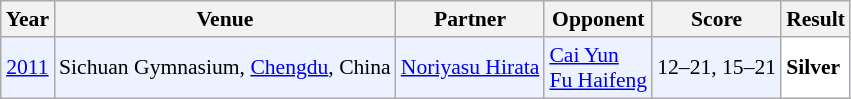<table class="sortable wikitable" style="font-size: 90%;">
<tr>
<th>Year</th>
<th>Venue</th>
<th>Partner</th>
<th>Opponent</th>
<th>Score</th>
<th>Result</th>
</tr>
<tr style="background:#ECF2FF">
<td align="center"><a href='#'>2011</a></td>
<td align="left">Sichuan Gymnasium, <a href='#'>Chengdu</a>, China</td>
<td align="left"> <a href='#'>Noriyasu Hirata</a></td>
<td align="left"> <a href='#'>Cai Yun</a><br> <a href='#'>Fu Haifeng</a></td>
<td align="left">12–21, 15–21</td>
<td style="text-align:left; background:white"> <strong>Silver</strong></td>
</tr>
</table>
